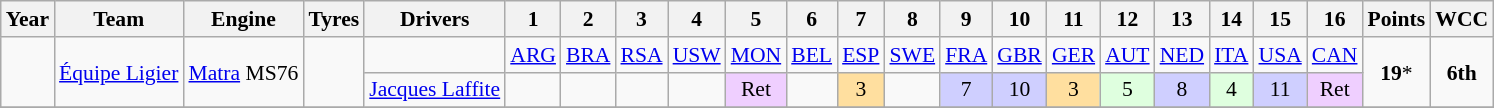<table class="wikitable" style="text-align:center; font-size:90%">
<tr>
<th>Year</th>
<th>Team</th>
<th>Engine</th>
<th>Tyres</th>
<th>Drivers</th>
<th>1</th>
<th>2</th>
<th>3</th>
<th>4</th>
<th>5</th>
<th>6</th>
<th>7</th>
<th>8</th>
<th>9</th>
<th>10</th>
<th>11</th>
<th>12</th>
<th>13</th>
<th>14</th>
<th>15</th>
<th>16</th>
<th>Points</th>
<th>WCC</th>
</tr>
<tr>
<td rowspan="2"></td>
<td rowspan="2"><a href='#'>Équipe Ligier</a></td>
<td rowspan="2"><a href='#'>Matra</a> MS76</td>
<td rowspan="2"></td>
<td></td>
<td><a href='#'>ARG</a></td>
<td><a href='#'>BRA</a></td>
<td><a href='#'>RSA</a></td>
<td><a href='#'>USW</a></td>
<td><a href='#'>MON</a></td>
<td><a href='#'>BEL</a></td>
<td><a href='#'>ESP</a></td>
<td><a href='#'>SWE</a></td>
<td><a href='#'>FRA</a></td>
<td><a href='#'>GBR</a></td>
<td><a href='#'>GER</a></td>
<td><a href='#'>AUT</a></td>
<td><a href='#'>NED</a></td>
<td><a href='#'>ITA</a></td>
<td><a href='#'>USA</a></td>
<td><a href='#'>CAN</a></td>
<td rowspan="2"><strong>19</strong>*</td>
<td rowspan="2"><strong>6th</strong></td>
</tr>
<tr>
<td align="left"><a href='#'>Jacques Laffite</a></td>
<td></td>
<td></td>
<td></td>
<td></td>
<td style="background:#EFCFFF;">Ret</td>
<td></td>
<td style="background:#FFDF9F;">3</td>
<td></td>
<td style="background:#CFCFFF;">7</td>
<td style="background:#CFCFFF;">10</td>
<td style="background:#FFDF9F;">3</td>
<td style="background:#DFFFDF;">5</td>
<td style="background:#CFCFFF;">8</td>
<td style="background:#DFFFDF;">4</td>
<td style="background:#CFCFFF;">11</td>
<td style="background:#EFCFFF;">Ret</td>
</tr>
<tr>
</tr>
</table>
